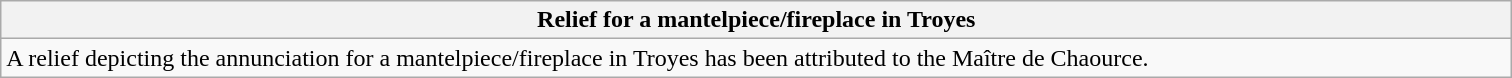<table class="wikitable sortable">
<tr>
<th scope="col" style="width:1000px;">Relief for a mantelpiece/fireplace in Troyes</th>
</tr>
<tr>
<td>A relief depicting the annunciation for a mantelpiece/fireplace in Troyes has been attributed to the Maître de Chaource.</td>
</tr>
</table>
